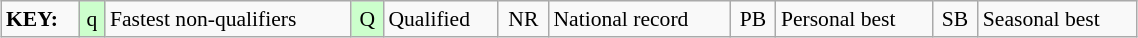<table class="wikitable" style="margin:0.5em auto; font-size:90%;position:relative;" width=60%>
<tr>
<td><strong>KEY:</strong></td>
<td bgcolor=ccffcc align=center>q</td>
<td>Fastest non-qualifiers</td>
<td bgcolor=ccffcc align=center>Q</td>
<td>Qualified</td>
<td align=center>NR</td>
<td>National record</td>
<td align=center>PB</td>
<td>Personal best</td>
<td align=center>SB</td>
<td>Seasonal best</td>
</tr>
</table>
